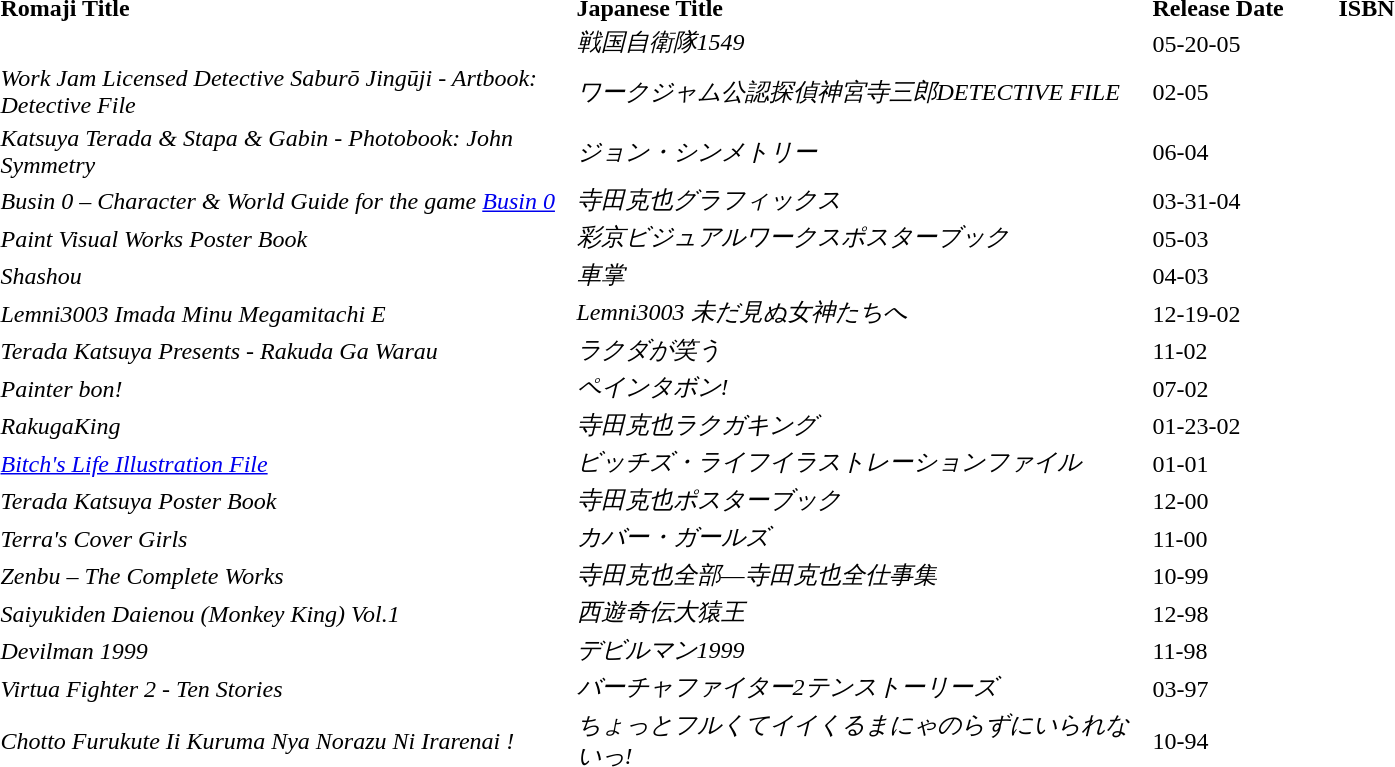<table>
<tr>
<th align=left>Romaji Title</th>
<th align=left>Japanese Title</th>
<th align=left>Release Date</th>
<th align=left>ISBN</th>
</tr>
<tr>
<td width="380"></td>
<td width="380"><em> 戦国自衛隊1549 </em></td>
<td width="120">05-20-05</td>
<td></td>
</tr>
<tr>
<td><em> Work Jam Licensed Detective Saburō Jingūji - Artbook: Detective File </em></td>
<td><em> ワークジャム公認探偵神宮寺三郎DETECTIVE FILE </em></td>
<td>02-05</td>
<td></td>
</tr>
<tr>
<td><em> Katsuya Terada & Stapa & Gabin - Photobook: John Symmetry </em></td>
<td><em> ジョン・シンメトリー </em></td>
<td>06-04</td>
<td></td>
</tr>
<tr>
<td><em> Busin 0 – Character & World Guide for the game <a href='#'>Busin 0</a>  </em></td>
<td><em> 寺田克也グラフィックス </em></td>
<td>03-31-04</td>
<td></td>
</tr>
<tr>
<td><em> Paint Visual Works Poster Book </em></td>
<td><em> 彩京ビジュアルワークスポスターブック </em></td>
<td>05-03</td>
<td></td>
</tr>
<tr>
<td><em> Shashou </em></td>
<td><em> 車掌 </em></td>
<td>04-03</td>
<td></td>
</tr>
<tr>
<td><em> Lemni3003 Imada Minu Megamitachi E</em></td>
<td><em> Lemni3003 未だ見ぬ女神たちへ </em></td>
<td>12-19-02</td>
<td></td>
</tr>
<tr>
<td><em> Terada Katsuya Presents - Rakuda Ga Warau</em></td>
<td><em> ラクダが笑う  </em></td>
<td>11-02</td>
<td></td>
</tr>
<tr>
<td><em> Painter bon! </em></td>
<td><em> ペインタボン! </em></td>
<td>07-02</td>
<td></td>
</tr>
<tr>
<td><em> RakugaKing </em></td>
<td><em> 寺田克也ラクガキング </em></td>
<td>01-23-02</td>
<td></td>
</tr>
<tr>
<td><em> <a href='#'>Bitch's Life Illustration File</a> </em></td>
<td><em> ビッチズ・ライフイラストレーションファイル</em></td>
<td>01-01</td>
<td></td>
</tr>
<tr>
<td><em> Terada Katsuya Poster Book </em></td>
<td><em> 寺田克也ポスターブック </em></td>
<td>12-00</td>
<td></td>
</tr>
<tr>
<td><em> Terra's Cover Girls </em></td>
<td><em> カバー・ガールズ  </em></td>
<td>11-00</td>
<td></td>
</tr>
<tr>
<td><em> Zenbu – The Complete Works</em></td>
<td><em>寺田克也全部―寺田克也全仕事集 </em></td>
<td>10-99</td>
<td></td>
</tr>
<tr>
<td><em> Saiyukiden Daienou (Monkey King) Vol.1 </em></td>
<td><em>西遊奇伝大猿王</em></td>
<td>12-98</td>
<td></td>
</tr>
<tr>
<td><em> Devilman 1999 </em></td>
<td><em> デビルマン1999 </em></td>
<td>11-98</td>
<td></td>
</tr>
<tr>
<td><em> Virtua Fighter 2 - Ten Stories </em></td>
<td><em> バーチャファイター2テンストーリーズ   </em></td>
<td>03-97</td>
<td></td>
</tr>
<tr>
<td><em> Chotto Furukute Ii Kuruma Nya Norazu Ni Irarenai ! </em></td>
<td><em> ちょっとフルくてイイくるまにゃのらずにいられないっ!  </em></td>
<td>10-94</td>
<td></td>
</tr>
</table>
